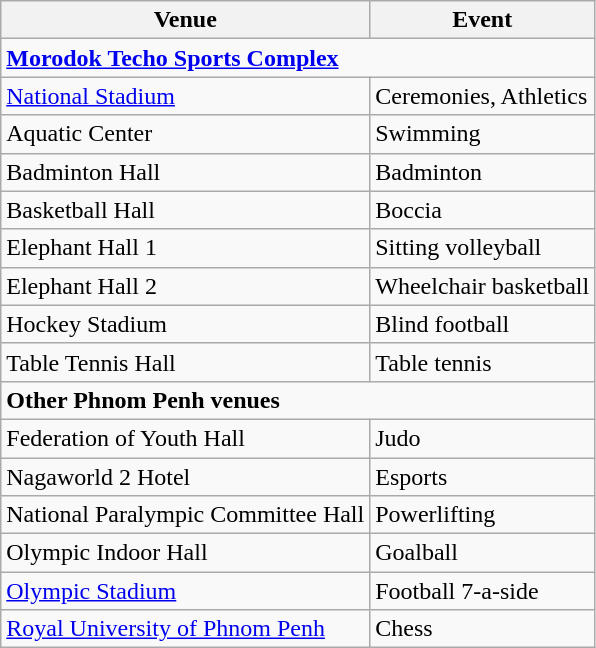<table class="wikitable">
<tr>
<th>Venue</th>
<th>Event</th>
</tr>
<tr>
<td colspan="2"><strong><a href='#'>Morodok Techo Sports Complex</a></strong></td>
</tr>
<tr>
<td><a href='#'>National Stadium</a></td>
<td>Ceremonies, Athletics</td>
</tr>
<tr>
<td>Aquatic Center</td>
<td>Swimming</td>
</tr>
<tr>
<td>Badminton Hall</td>
<td>Badminton</td>
</tr>
<tr>
<td>Basketball Hall</td>
<td>Boccia</td>
</tr>
<tr>
<td>Elephant Hall 1</td>
<td>Sitting volleyball</td>
</tr>
<tr>
<td>Elephant Hall 2</td>
<td>Wheelchair basketball</td>
</tr>
<tr>
<td>Hockey Stadium</td>
<td>Blind football</td>
</tr>
<tr>
<td>Table Tennis Hall</td>
<td>Table tennis</td>
</tr>
<tr>
<td colspan="2"><strong>Other Phnom Penh venues</strong></td>
</tr>
<tr>
<td>Federation of Youth Hall</td>
<td>Judo</td>
</tr>
<tr>
<td>Nagaworld 2 Hotel</td>
<td>Esports</td>
</tr>
<tr>
<td>National Paralympic Committee Hall</td>
<td>Powerlifting</td>
</tr>
<tr>
<td>Olympic Indoor Hall</td>
<td>Goalball</td>
</tr>
<tr>
<td><a href='#'>Olympic Stadium</a></td>
<td>Football 7-a-side</td>
</tr>
<tr>
<td><a href='#'>Royal University of Phnom Penh</a></td>
<td>Chess</td>
</tr>
</table>
